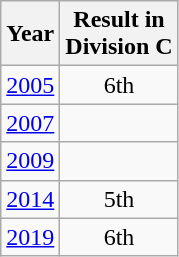<table class="wikitable" style="text-align:center">
<tr>
<th>Year</th>
<th>Result in<br>Division C</th>
</tr>
<tr>
<td><a href='#'>2005</a></td>
<td>6th</td>
</tr>
<tr>
<td><a href='#'>2007</a></td>
<td></td>
</tr>
<tr>
<td><a href='#'>2009</a></td>
<td></td>
</tr>
<tr>
<td><a href='#'>2014</a></td>
<td>5th</td>
</tr>
<tr>
<td><a href='#'>2019</a></td>
<td>6th</td>
</tr>
</table>
